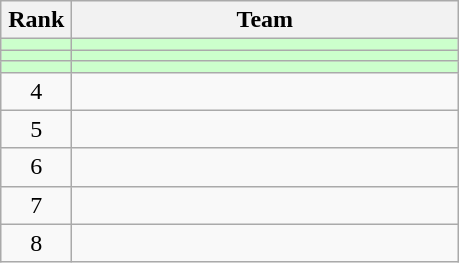<table class="wikitable" style="text-align: center;">
<tr>
<th width=40>Rank</th>
<th width=250>Team</th>
</tr>
<tr bgcolor=#ccffcc align=center>
<td></td>
<td style="text-align:left;"></td>
</tr>
<tr bgcolor=#ccffcc align=center>
<td></td>
<td style="text-align:left;"></td>
</tr>
<tr bgcolor=#ccffcc align=center>
<td></td>
<td style="text-align:left;"></td>
</tr>
<tr align=center>
<td>4</td>
<td style="text-align:left;"></td>
</tr>
<tr align=center>
<td>5</td>
<td style="text-align:left;"></td>
</tr>
<tr align=center>
<td>6</td>
<td style="text-align:left;"></td>
</tr>
<tr align=center>
<td>7</td>
<td style="text-align:left;"></td>
</tr>
<tr align=center>
<td>8</td>
<td style="text-align:left;"></td>
</tr>
</table>
